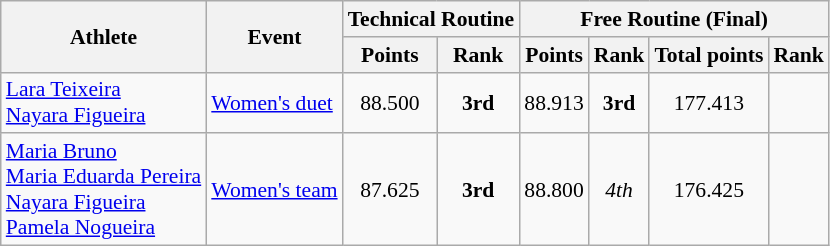<table class=wikitable style="font-size:90%">
<tr>
<th rowspan="2">Athlete</th>
<th rowspan="2">Event</th>
<th colspan="2">Technical Routine</th>
<th colspan="4">Free Routine (Final)</th>
</tr>
<tr>
<th>Points</th>
<th>Rank</th>
<th>Points</th>
<th>Rank</th>
<th>Total points</th>
<th>Rank</th>
</tr>
<tr>
<td><a href='#'>Lara Teixeira</a><br><a href='#'>Nayara Figueira</a></td>
<td><a href='#'>Women's duet</a></td>
<td align=center>88.500</td>
<td align=center><strong>3rd</strong></td>
<td align=center>88.913</td>
<td align=center><strong>3rd</strong></td>
<td align=center>177.413</td>
<td align=center></td>
</tr>
<tr>
<td><a href='#'>Maria Bruno</a><br><a href='#'>Maria Eduarda Pereira</a><br><a href='#'>Nayara Figueira</a><br><a href='#'>Pamela Nogueira</a></td>
<td><a href='#'>Women's team</a></td>
<td align=center>87.625</td>
<td align=center><strong>3rd</strong></td>
<td align=center>88.800</td>
<td align=center><em>4th<strong></td>
<td align=center>176.425</td>
<td align=center></td>
</tr>
</table>
